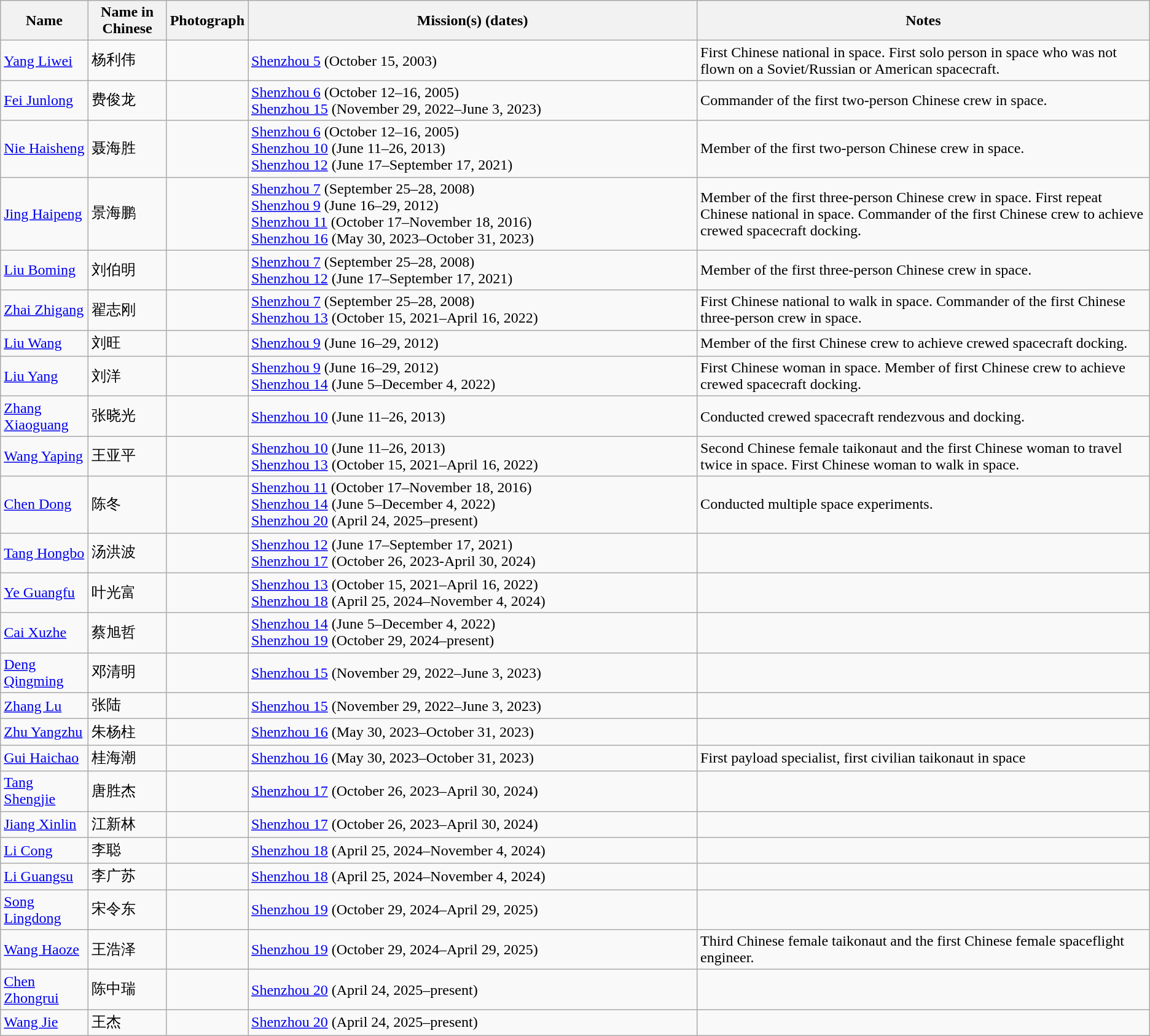<table class="sortable wikitable sticky-header" align="center">
<tr>
<th>Name</th>
<th>Name in Chinese</th>
<th>Photograph</th>
<th style="width:30em">Mission(s) (dates)</th>
<th class="unsortable">Notes</th>
</tr>
<tr>
<td><a href='#'>Yang Liwei</a></td>
<td>杨利伟</td>
<td></td>
<td><a href='#'>Shenzhou 5</a> (October 15, 2003)</td>
<td>First Chinese national in space. First solo person in space who was not flown on a Soviet/Russian or American spacecraft.</td>
</tr>
<tr>
<td><a href='#'>Fei Junlong</a></td>
<td>费俊龙</td>
<td></td>
<td><a href='#'>Shenzhou 6</a> (October 12–16, 2005)<br><a href='#'>Shenzhou 15</a> (November 29, 2022–June 3, 2023)</td>
<td>Commander of the first two-person Chinese crew in space.</td>
</tr>
<tr>
<td><a href='#'>Nie Haisheng</a></td>
<td>聂海胜</td>
<td></td>
<td><a href='#'>Shenzhou 6</a> (October 12–16, 2005)<br><a href='#'>Shenzhou 10</a> (June 11–26, 2013)<br><a href='#'>Shenzhou 12</a> (June 17–September 17, 2021)</td>
<td>Member of the first two-person Chinese crew in space.</td>
</tr>
<tr>
<td><a href='#'>Jing Haipeng</a></td>
<td>景海鹏</td>
<td></td>
<td><a href='#'>Shenzhou 7</a> (September 25–28, 2008)<br><a href='#'>Shenzhou 9</a> (June 16–29, 2012)<br><a href='#'>Shenzhou 11</a> (October 17–November 18, 2016)<br><a href='#'>Shenzhou 16</a> (May 30, 2023–October 31, 2023)</td>
<td>Member of the first three-person Chinese crew in space. First repeat Chinese national in space. Commander of the first Chinese crew to achieve crewed spacecraft docking.</td>
</tr>
<tr>
<td><a href='#'>Liu Boming</a></td>
<td>刘伯明</td>
<td></td>
<td><a href='#'>Shenzhou 7</a> (September 25–28, 2008)<br><a href='#'>Shenzhou 12</a> (June 17–September 17, 2021)</td>
<td>Member of the first three-person Chinese crew in space.</td>
</tr>
<tr>
<td><a href='#'>Zhai Zhigang</a></td>
<td>翟志刚</td>
<td></td>
<td><a href='#'>Shenzhou 7</a> (September 25–28, 2008)<br><a href='#'>Shenzhou 13</a> (October 15, 2021–April 16, 2022)</td>
<td>First Chinese national to walk in space. Commander of the first Chinese three-person crew in space.</td>
</tr>
<tr>
<td><a href='#'>Liu Wang</a></td>
<td>刘旺</td>
<td></td>
<td><a href='#'>Shenzhou 9</a> (June 16–29, 2012)</td>
<td>Member of the first Chinese crew to achieve crewed spacecraft docking.</td>
</tr>
<tr>
<td><a href='#'>Liu Yang</a></td>
<td>刘洋</td>
<td></td>
<td><a href='#'>Shenzhou 9</a> (June 16–29, 2012)<br><a href='#'>Shenzhou 14</a> (June 5–December 4, 2022)</td>
<td>First Chinese woman in space. Member of first Chinese crew to achieve crewed spacecraft docking.</td>
</tr>
<tr>
<td><a href='#'>Zhang Xiaoguang</a></td>
<td>张晓光</td>
<td></td>
<td><a href='#'>Shenzhou 10</a> (June 11–26, 2013)</td>
<td>Conducted crewed spacecraft rendezvous and docking.</td>
</tr>
<tr>
<td><a href='#'>Wang Yaping</a></td>
<td>王亚平</td>
<td></td>
<td><a href='#'>Shenzhou 10</a> (June 11–26, 2013)<br><a href='#'>Shenzhou 13</a> (October 15, 2021–April 16, 2022)</td>
<td>Second Chinese female taikonaut and the first Chinese woman to travel twice in space. First Chinese woman to walk in space.</td>
</tr>
<tr>
<td><a href='#'>Chen Dong</a></td>
<td>陈冬</td>
<td></td>
<td><a href='#'>Shenzhou 11</a> (October 17–November 18, 2016)<br><a href='#'>Shenzhou 14</a> (June 5–December 4, 2022)<br><a href='#'>Shenzhou 20</a> (April 24, 2025–present)</td>
<td>Conducted multiple space experiments.</td>
</tr>
<tr>
<td><a href='#'>Tang Hongbo</a></td>
<td>汤洪波</td>
<td></td>
<td><a href='#'>Shenzhou 12</a> (June 17–September 17, 2021)<br><a href='#'>Shenzhou 17</a> (October 26, 2023-April 30, 2024)</td>
<td></td>
</tr>
<tr>
<td><a href='#'>Ye Guangfu</a></td>
<td>叶光富</td>
<td></td>
<td><a href='#'>Shenzhou 13</a> (October 15, 2021–April 16, 2022)<br><a href='#'>Shenzhou 18</a> (April 25, 2024–November 4, 2024)</td>
<td></td>
</tr>
<tr>
<td><a href='#'>Cai Xuzhe</a></td>
<td>蔡旭哲</td>
<td></td>
<td><a href='#'>Shenzhou 14</a> (June 5–December 4, 2022)<br><a href='#'>Shenzhou 19</a> (October 29, 2024–present)</td>
<td></td>
</tr>
<tr>
<td><a href='#'>Deng Qingming</a></td>
<td>邓清明</td>
<td></td>
<td><a href='#'>Shenzhou 15</a> (November 29, 2022–June 3, 2023)</td>
<td></td>
</tr>
<tr>
<td><a href='#'>Zhang Lu</a></td>
<td>张陆</td>
<td></td>
<td><a href='#'>Shenzhou 15</a> (November 29, 2022–June 3, 2023)</td>
<td></td>
</tr>
<tr>
<td><a href='#'>Zhu Yangzhu</a></td>
<td>朱杨柱</td>
<td></td>
<td><a href='#'>Shenzhou 16</a> (May 30, 2023–October 31, 2023)</td>
<td></td>
</tr>
<tr>
<td><a href='#'>Gui Haichao</a></td>
<td>桂海潮</td>
<td></td>
<td><a href='#'>Shenzhou 16</a> (May 30, 2023–October 31, 2023)</td>
<td>First payload specialist, first civilian taikonaut in space</td>
</tr>
<tr>
<td><a href='#'>Tang Shengjie</a></td>
<td>唐胜杰</td>
<td></td>
<td><a href='#'>Shenzhou 17</a> (October 26, 2023–April 30, 2024)</td>
<td></td>
</tr>
<tr>
<td><a href='#'>Jiang Xinlin</a></td>
<td>江新林</td>
<td></td>
<td><a href='#'>Shenzhou 17</a> (October 26, 2023–April 30, 2024)</td>
<td></td>
</tr>
<tr>
<td><a href='#'>Li Cong</a></td>
<td>李聪</td>
<td></td>
<td><a href='#'>Shenzhou 18</a> (April 25, 2024–November 4, 2024)</td>
<td></td>
</tr>
<tr>
<td><a href='#'>Li Guangsu</a></td>
<td>李广苏</td>
<td></td>
<td><a href='#'>Shenzhou 18</a> (April 25, 2024–November 4, 2024)</td>
<td></td>
</tr>
<tr>
<td><a href='#'>Song Lingdong</a></td>
<td>宋令东</td>
<td></td>
<td><a href='#'>Shenzhou 19</a> (October 29, 2024–April 29, 2025)</td>
<td></td>
</tr>
<tr>
<td><a href='#'>Wang Haoze</a></td>
<td>王浩泽</td>
<td></td>
<td><a href='#'>Shenzhou 19</a> (October 29, 2024–April 29, 2025)</td>
<td>Third Chinese female taikonaut and the first Chinese female spaceflight engineer.</td>
</tr>
<tr>
<td><a href='#'>Chen Zhongrui</a></td>
<td>陈中瑞</td>
<td></td>
<td><a href='#'>Shenzhou 20</a> (April 24, 2025–present)</td>
<td></td>
</tr>
<tr>
<td><a href='#'>Wang Jie</a></td>
<td>王杰</td>
<td></td>
<td><a href='#'>Shenzhou 20</a> (April 24, 2025–present)</td>
<td></td>
</tr>
</table>
